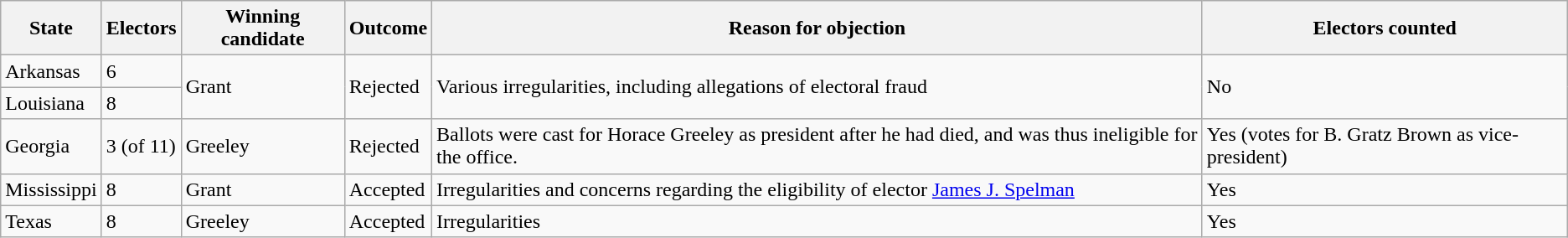<table class="wikitable">
<tr>
<th>State</th>
<th>Electors</th>
<th>Winning candidate</th>
<th>Outcome</th>
<th>Reason for objection</th>
<th>Electors counted</th>
</tr>
<tr>
<td>Arkansas</td>
<td>6</td>
<td rowspan=2>Grant</td>
<td rowspan=2>Rejected</td>
<td rowspan=2>Various irregularities, including allegations of electoral fraud</td>
<td rowspan=2>No</td>
</tr>
<tr>
<td>Louisiana</td>
<td>8</td>
</tr>
<tr>
<td>Georgia</td>
<td>3 (of 11)</td>
<td>Greeley</td>
<td>Rejected</td>
<td>Ballots were cast for Horace Greeley as president after he had died, and was thus ineligible for the office.</td>
<td>Yes (votes for B. Gratz Brown as vice-president)</td>
</tr>
<tr>
<td>Mississippi</td>
<td>8</td>
<td>Grant</td>
<td>Accepted</td>
<td>Irregularities and concerns regarding the eligibility of elector <a href='#'>James J. Spelman</a></td>
<td>Yes</td>
</tr>
<tr>
<td>Texas</td>
<td>8</td>
<td>Greeley</td>
<td>Accepted</td>
<td>Irregularities</td>
<td>Yes</td>
</tr>
</table>
